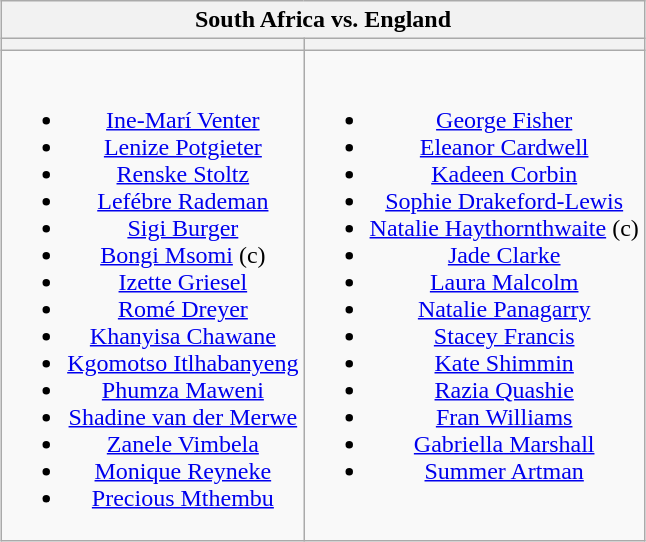<table class="wikitable" style="text-align:center; margin:auto">
<tr>
<th colspan=2>South Africa vs. England</th>
</tr>
<tr>
<th></th>
<th></th>
</tr>
<tr style="vertical-align:top">
<td><br><ul><li><a href='#'>Ine-Marí Venter</a></li><li><a href='#'>Lenize Potgieter</a></li><li><a href='#'>Renske Stoltz</a></li><li><a href='#'>Lefébre Rademan</a></li><li><a href='#'>Sigi Burger</a></li><li><a href='#'>Bongi Msomi</a> (c)</li><li><a href='#'>Izette Griesel</a></li><li><a href='#'>Romé Dreyer</a></li><li><a href='#'>Khanyisa Chawane</a></li><li><a href='#'>Kgomotso Itlhabanyeng</a></li><li><a href='#'>Phumza Maweni</a></li><li><a href='#'>Shadine van der Merwe</a></li><li><a href='#'>Zanele Vimbela</a></li><li><a href='#'>Monique Reyneke</a></li><li><a href='#'>Precious Mthembu</a></li></ul></td>
<td><br><ul><li><a href='#'>George Fisher</a></li><li><a href='#'>Eleanor Cardwell</a></li><li><a href='#'>Kadeen Corbin</a></li><li><a href='#'>Sophie Drakeford-Lewis</a></li><li><a href='#'>Natalie Haythornthwaite</a> (c)</li><li><a href='#'>Jade Clarke</a></li><li><a href='#'>Laura Malcolm</a></li><li><a href='#'>Natalie Panagarry</a></li><li><a href='#'>Stacey Francis</a></li><li><a href='#'>Kate Shimmin</a></li><li><a href='#'>Razia Quashie</a></li><li><a href='#'>Fran Williams</a></li><li><a href='#'>Gabriella Marshall</a></li><li><a href='#'>Summer Artman</a></li></ul></td>
</tr>
</table>
